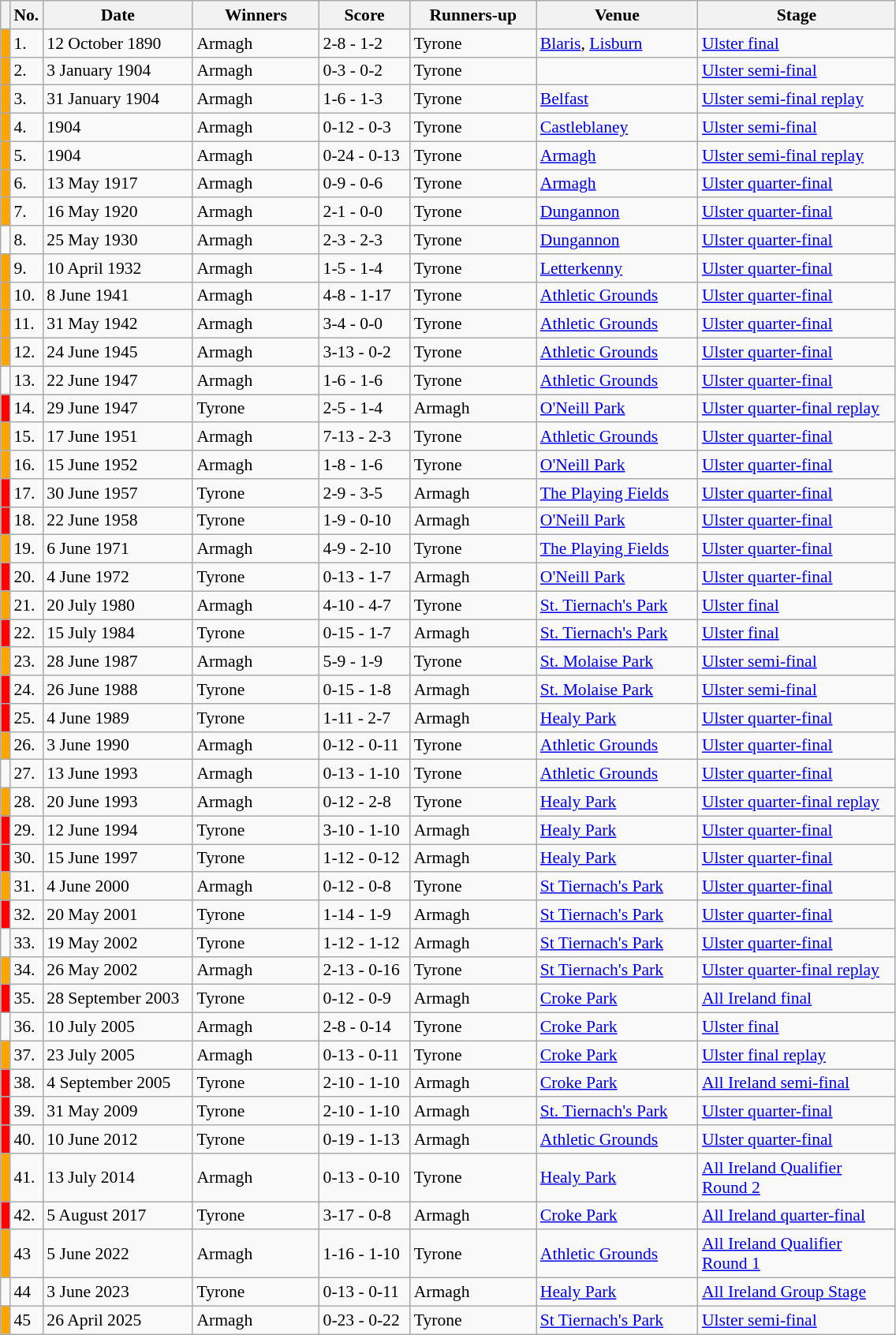<table class="wikitable" style="font-size:90%">
<tr>
<th width=1></th>
<th width=5>No.</th>
<th width=120>Date</th>
<th width=100>Winners</th>
<th width=70>Score</th>
<th width=100>Runners-up</th>
<th width=130>Venue</th>
<th width=160>Stage</th>
</tr>
<tr>
<td style="background-color:orange"></td>
<td>1.</td>
<td>12 October 1890</td>
<td>Armagh</td>
<td>2-8 - 1-2</td>
<td>Tyrone</td>
<td><a href='#'>Blaris</a>, <a href='#'>Lisburn</a></td>
<td><a href='#'>Ulster final</a></td>
</tr>
<tr>
<td style="background-color:orange"></td>
<td>2.</td>
<td>3 January 1904</td>
<td>Armagh</td>
<td>0-3 - 0-2</td>
<td>Tyrone</td>
<td></td>
<td><a href='#'>Ulster semi-final</a></td>
</tr>
<tr>
<td style="background-color:orange"></td>
<td>3.</td>
<td>31 January 1904</td>
<td>Armagh</td>
<td>1-6 - 1-3</td>
<td>Tyrone</td>
<td><a href='#'>Belfast</a></td>
<td><a href='#'>Ulster semi-final replay</a></td>
</tr>
<tr>
<td style="background-color:orange"></td>
<td>4.</td>
<td>1904</td>
<td>Armagh</td>
<td>0-12 - 0-3</td>
<td>Tyrone</td>
<td><a href='#'>Castleblaney</a></td>
<td><a href='#'>Ulster semi-final</a></td>
</tr>
<tr>
<td style="background-color:orange"></td>
<td>5.</td>
<td>1904</td>
<td>Armagh</td>
<td>0-24 - 0-13</td>
<td>Tyrone</td>
<td><a href='#'>Armagh</a></td>
<td><a href='#'>Ulster semi-final replay</a></td>
</tr>
<tr>
<td style="background-color:orange"></td>
<td>6.</td>
<td>13 May 1917</td>
<td>Armagh</td>
<td>0-9 - 0-6</td>
<td>Tyrone</td>
<td><a href='#'>Armagh</a></td>
<td><a href='#'>Ulster quarter-final</a></td>
</tr>
<tr>
<td style="background-color:orange"></td>
<td>7.</td>
<td>16 May 1920</td>
<td>Armagh</td>
<td>2-1 - 0-0</td>
<td>Tyrone</td>
<td><a href='#'>Dungannon</a></td>
<td><a href='#'>Ulster quarter-final</a></td>
</tr>
<tr>
<td style="background-color:"></td>
<td>8.</td>
<td>25 May 1930</td>
<td>Armagh</td>
<td>2-3 - 2-3</td>
<td>Tyrone</td>
<td><a href='#'>Dungannon</a></td>
<td><a href='#'>Ulster quarter-final</a></td>
</tr>
<tr>
<td style="background-color:orange"></td>
<td>9.</td>
<td>10 April 1932</td>
<td>Armagh</td>
<td>1-5 - 1-4</td>
<td>Tyrone</td>
<td><a href='#'>Letterkenny</a></td>
<td><a href='#'>Ulster quarter-final</a></td>
</tr>
<tr>
<td style="background-color:orange"></td>
<td>10.</td>
<td>8 June 1941</td>
<td>Armagh</td>
<td>4-8 - 1-17</td>
<td>Tyrone</td>
<td><a href='#'>Athletic Grounds</a></td>
<td><a href='#'>Ulster quarter-final</a></td>
</tr>
<tr>
<td style="background-color:orange"></td>
<td>11.</td>
<td>31 May 1942</td>
<td>Armagh</td>
<td>3-4 - 0-0</td>
<td>Tyrone</td>
<td><a href='#'>Athletic Grounds</a></td>
<td><a href='#'>Ulster quarter-final</a></td>
</tr>
<tr>
<td style="background-color:orange"></td>
<td>12.</td>
<td>24 June 1945</td>
<td>Armagh</td>
<td>3-13 - 0-2</td>
<td>Tyrone</td>
<td><a href='#'>Athletic Grounds</a></td>
<td><a href='#'>Ulster quarter-final</a></td>
</tr>
<tr>
<td style="background-color:"></td>
<td>13.</td>
<td>22 June 1947</td>
<td>Armagh</td>
<td>1-6 - 1-6</td>
<td>Tyrone</td>
<td><a href='#'>Athletic Grounds</a></td>
<td><a href='#'>Ulster quarter-final</a></td>
</tr>
<tr>
<td style="background-color:red"></td>
<td>14.</td>
<td>29 June 1947</td>
<td>Tyrone</td>
<td>2-5 - 1-4</td>
<td>Armagh</td>
<td><a href='#'>O'Neill Park</a></td>
<td><a href='#'>Ulster quarter-final replay</a></td>
</tr>
<tr>
<td style="background-color:orange"></td>
<td>15.</td>
<td>17 June 1951</td>
<td>Armagh</td>
<td>7-13 - 2-3</td>
<td>Tyrone</td>
<td><a href='#'>Athletic Grounds</a></td>
<td><a href='#'>Ulster quarter-final</a></td>
</tr>
<tr>
<td style="background-color:orange"></td>
<td>16.</td>
<td>15 June 1952</td>
<td>Armagh</td>
<td>1-8 - 1-6</td>
<td>Tyrone</td>
<td><a href='#'>O'Neill Park</a></td>
<td><a href='#'>Ulster quarter-final</a></td>
</tr>
<tr>
<td style="background-color:red"></td>
<td>17.</td>
<td>30 June 1957</td>
<td>Tyrone</td>
<td>2-9 - 3-5</td>
<td>Armagh</td>
<td><a href='#'>The Playing Fields</a></td>
<td><a href='#'>Ulster quarter-final</a></td>
</tr>
<tr>
<td style="background-color:red"></td>
<td>18.</td>
<td>22 June 1958</td>
<td>Tyrone</td>
<td>1-9 - 0-10</td>
<td>Armagh</td>
<td><a href='#'>O'Neill Park</a></td>
<td><a href='#'>Ulster quarter-final</a></td>
</tr>
<tr>
<td style="background-color:orange"></td>
<td>19.</td>
<td>6 June 1971</td>
<td>Armagh</td>
<td>4-9 - 2-10</td>
<td>Tyrone</td>
<td><a href='#'>The Playing Fields</a></td>
<td><a href='#'>Ulster quarter-final</a></td>
</tr>
<tr>
<td style="background-color:red"></td>
<td>20.</td>
<td>4 June 1972</td>
<td>Tyrone</td>
<td>0-13 - 1-7</td>
<td>Armagh</td>
<td><a href='#'>O'Neill Park</a></td>
<td><a href='#'>Ulster quarter-final</a></td>
</tr>
<tr>
<td style="background-color:orange"></td>
<td>21.</td>
<td>20 July 1980</td>
<td>Armagh</td>
<td>4-10 - 4-7</td>
<td>Tyrone</td>
<td><a href='#'>St. Tiernach's Park</a></td>
<td><a href='#'>Ulster final</a></td>
</tr>
<tr>
<td style="background-color:red"></td>
<td>22.</td>
<td>15 July 1984</td>
<td>Tyrone</td>
<td>0-15 - 1-7</td>
<td>Armagh</td>
<td><a href='#'>St. Tiernach's Park</a></td>
<td><a href='#'>Ulster final</a></td>
</tr>
<tr>
<td style="background-color:orange"></td>
<td>23.</td>
<td>28 June 1987</td>
<td>Armagh</td>
<td>5-9 - 1-9</td>
<td>Tyrone</td>
<td><a href='#'>St. Molaise Park</a></td>
<td><a href='#'>Ulster semi-final</a></td>
</tr>
<tr>
<td style="background-color:red"></td>
<td>24.</td>
<td>26 June 1988</td>
<td>Tyrone</td>
<td>0-15 - 1-8</td>
<td>Armagh</td>
<td><a href='#'>St. Molaise Park</a></td>
<td><a href='#'>Ulster semi-final</a></td>
</tr>
<tr>
<td style="background-color:red"></td>
<td>25.</td>
<td>4 June 1989</td>
<td>Tyrone</td>
<td>1-11 - 2-7</td>
<td>Armagh</td>
<td><a href='#'>Healy Park</a></td>
<td><a href='#'>Ulster quarter-final</a></td>
</tr>
<tr>
<td style="background-color:orange"></td>
<td>26.</td>
<td>3 June 1990</td>
<td>Armagh</td>
<td>0-12 - 0-11</td>
<td>Tyrone</td>
<td><a href='#'>Athletic Grounds</a></td>
<td><a href='#'>Ulster quarter-final</a></td>
</tr>
<tr>
<td style="background-color:"></td>
<td>27.</td>
<td>13 June 1993</td>
<td>Armagh</td>
<td>0-13 - 1-10</td>
<td>Tyrone</td>
<td><a href='#'>Athletic Grounds</a></td>
<td><a href='#'>Ulster quarter-final</a></td>
</tr>
<tr>
<td style="background-color:orange"></td>
<td>28.</td>
<td>20 June 1993</td>
<td>Armagh</td>
<td>0-12 - 2-8</td>
<td>Tyrone</td>
<td><a href='#'>Healy Park</a></td>
<td><a href='#'>Ulster quarter-final replay</a></td>
</tr>
<tr>
<td style="background-color:red"></td>
<td>29.</td>
<td>12 June 1994</td>
<td>Tyrone</td>
<td>3-10 - 1-10</td>
<td>Armagh</td>
<td><a href='#'>Healy Park</a></td>
<td><a href='#'>Ulster quarter-final</a></td>
</tr>
<tr>
<td style="background-color:red"></td>
<td>30.</td>
<td>15 June 1997</td>
<td>Tyrone</td>
<td>1-12 - 0-12</td>
<td>Armagh</td>
<td><a href='#'>Healy Park</a></td>
<td><a href='#'>Ulster quarter-final</a></td>
</tr>
<tr>
<td style="background-color:orange"></td>
<td>31.</td>
<td>4 June 2000</td>
<td>Armagh</td>
<td>0-12 - 0-8</td>
<td>Tyrone</td>
<td><a href='#'>St Tiernach's Park</a></td>
<td><a href='#'>Ulster quarter-final</a></td>
</tr>
<tr>
<td style="background-color:red"></td>
<td>32.</td>
<td>20 May 2001</td>
<td>Tyrone</td>
<td>1-14 - 1-9</td>
<td>Armagh</td>
<td><a href='#'>St Tiernach's Park</a></td>
<td><a href='#'>Ulster quarter-final</a></td>
</tr>
<tr>
<td style="background-color:"></td>
<td>33.</td>
<td>19 May 2002</td>
<td>Tyrone</td>
<td>1-12 - 1-12</td>
<td>Armagh</td>
<td><a href='#'>St Tiernach's Park</a></td>
<td><a href='#'>Ulster quarter-final</a></td>
</tr>
<tr>
<td style="background-color:orange"></td>
<td>34.</td>
<td>26 May 2002</td>
<td>Armagh</td>
<td>2-13 - 0-16</td>
<td>Tyrone</td>
<td><a href='#'>St Tiernach's Park</a></td>
<td><a href='#'>Ulster quarter-final replay</a></td>
</tr>
<tr>
<td style="background-color:red"></td>
<td>35.</td>
<td>28 September 2003</td>
<td>Tyrone</td>
<td>0-12 - 0-9</td>
<td>Armagh</td>
<td><a href='#'>Croke Park</a></td>
<td><a href='#'>All Ireland final</a></td>
</tr>
<tr>
<td style="background-color:"></td>
<td>36.</td>
<td>10 July 2005</td>
<td>Armagh</td>
<td>2-8 - 0-14</td>
<td>Tyrone</td>
<td><a href='#'>Croke Park</a></td>
<td><a href='#'>Ulster final</a></td>
</tr>
<tr>
<td style="background-color:orange"></td>
<td>37.</td>
<td>23 July 2005</td>
<td>Armagh</td>
<td>0-13 - 0-11</td>
<td>Tyrone</td>
<td><a href='#'>Croke Park</a></td>
<td><a href='#'>Ulster final replay</a></td>
</tr>
<tr>
<td style="background-color:red"></td>
<td>38.</td>
<td>4 September 2005</td>
<td>Tyrone</td>
<td>2-10 - 1-10</td>
<td>Armagh</td>
<td><a href='#'>Croke Park</a></td>
<td><a href='#'>All Ireland semi-final</a></td>
</tr>
<tr>
<td style="background-color:red"></td>
<td>39.</td>
<td>31 May 2009</td>
<td>Tyrone</td>
<td>2-10 - 1-10</td>
<td>Armagh</td>
<td><a href='#'>St. Tiernach's Park</a></td>
<td><a href='#'>Ulster quarter-final</a></td>
</tr>
<tr>
<td style="background-color:red"></td>
<td>40.</td>
<td>10 June 2012</td>
<td>Tyrone</td>
<td>0-19 - 1-13</td>
<td>Armagh</td>
<td><a href='#'>Athletic Grounds</a></td>
<td><a href='#'>Ulster quarter-final</a></td>
</tr>
<tr>
<td style="background-color:orange"></td>
<td>41.</td>
<td>13 July 2014</td>
<td>Armagh</td>
<td>0-13 - 0-10</td>
<td>Tyrone</td>
<td><a href='#'>Healy Park</a></td>
<td><a href='#'>All Ireland Qualifier Round 2</a></td>
</tr>
<tr>
<td style="background-color:red"></td>
<td>42.</td>
<td>5 August 2017</td>
<td>Tyrone</td>
<td>3-17 - 0-8</td>
<td>Armagh</td>
<td><a href='#'>Croke Park</a></td>
<td><a href='#'>All Ireland quarter-final</a></td>
</tr>
<tr>
<td style="background-color:orange"></td>
<td>43</td>
<td>5 June 2022</td>
<td>Armagh</td>
<td>1-16 - 1-10</td>
<td>Tyrone</td>
<td><a href='#'>Athletic Grounds</a></td>
<td><a href='#'>All Ireland Qualifier Round 1</a></td>
</tr>
<tr>
<td style="background-color:"></td>
<td>44</td>
<td>3 June 2023</td>
<td>Tyrone</td>
<td>0-13 - 0-11</td>
<td>Armagh</td>
<td><a href='#'>Healy Park</a></td>
<td><a href='#'>All Ireland Group Stage</a></td>
</tr>
<tr>
<td style="background-color:orange"></td>
<td>45</td>
<td>26 April 2025</td>
<td>Armagh</td>
<td>0-23 - 0-22</td>
<td>Tyrone</td>
<td><a href='#'>St Tiernach's  Park</a></td>
<td><a href='#'>Ulster semi-final</a></td>
</tr>
</table>
